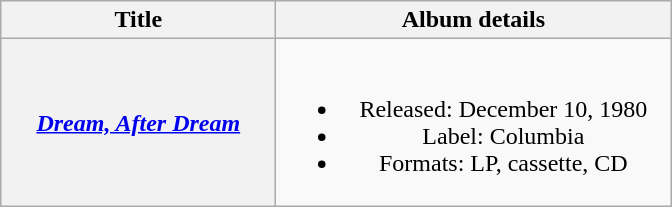<table class="wikitable plainrowheaders" style="text-align:center;">
<tr>
<th scope="col" style="width:11em;">Title</th>
<th scope="col" style="width:16em;">Album details</th>
</tr>
<tr>
<th scope="row"><em><a href='#'>Dream, After Dream</a></em></th>
<td><br><ul><li>Released: December 10, 1980</li><li>Label: Columbia</li><li>Formats: LP, cassette, CD</li></ul></td>
</tr>
</table>
